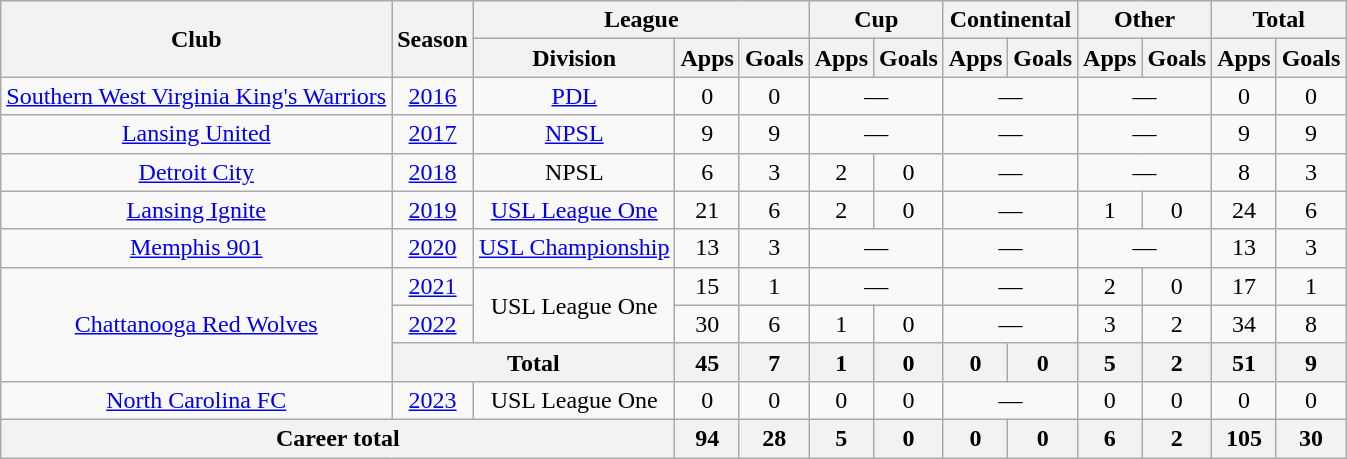<table class="wikitable" style="text-align: center;">
<tr>
<th rowspan=2>Club</th>
<th rowspan=2>Season</th>
<th colspan=3>League</th>
<th colspan=2>Cup</th>
<th colspan=2>Continental</th>
<th colspan=2>Other</th>
<th colspan=2>Total</th>
</tr>
<tr>
<th>Division</th>
<th>Apps</th>
<th>Goals</th>
<th>Apps</th>
<th>Goals</th>
<th>Apps</th>
<th>Goals</th>
<th>Apps</th>
<th>Goals</th>
<th>Apps</th>
<th>Goals</th>
</tr>
<tr>
<td><a href='#'>Southern West Virginia King's Warriors</a></td>
<td><a href='#'>2016</a></td>
<td><a href='#'>PDL</a></td>
<td>0</td>
<td>0</td>
<td colspan=2>—</td>
<td colspan=2>—</td>
<td colspan=2>—</td>
<td>0</td>
<td>0</td>
</tr>
<tr>
<td><a href='#'>Lansing United</a></td>
<td><a href='#'>2017</a></td>
<td><a href='#'>NPSL</a></td>
<td>9</td>
<td>9</td>
<td colspan=2>—</td>
<td colspan=2>—</td>
<td colspan=2>—</td>
<td>9</td>
<td>9</td>
</tr>
<tr>
<td><a href='#'>Detroit City</a></td>
<td><a href='#'>2018</a></td>
<td>NPSL</td>
<td>6</td>
<td>3</td>
<td>2</td>
<td>0</td>
<td colspan=2>—</td>
<td colspan=2>—</td>
<td>8</td>
<td>3</td>
</tr>
<tr>
<td><a href='#'>Lansing Ignite</a></td>
<td><a href='#'>2019</a></td>
<td><a href='#'>USL League One</a></td>
<td>21</td>
<td>6</td>
<td>2</td>
<td>0</td>
<td colspan=2>—</td>
<td>1</td>
<td>0</td>
<td>24</td>
<td>6</td>
</tr>
<tr>
<td><a href='#'>Memphis 901</a></td>
<td><a href='#'>2020</a></td>
<td><a href='#'>USL Championship</a></td>
<td>13</td>
<td>3</td>
<td colspan=2>—</td>
<td colspan=2>—</td>
<td colspan=2>—</td>
<td>13</td>
<td>3</td>
</tr>
<tr>
<td rowspan=3><a href='#'>Chattanooga Red Wolves</a></td>
<td><a href='#'>2021</a></td>
<td rowspan=2>USL League One</td>
<td>15</td>
<td>1</td>
<td colspan=2>—</td>
<td colspan=2>—</td>
<td>2</td>
<td>0</td>
<td>17</td>
<td>1</td>
</tr>
<tr>
<td><a href='#'>2022</a></td>
<td>30</td>
<td>6</td>
<td>1</td>
<td>0</td>
<td colspan=2>—</td>
<td>3</td>
<td>2</td>
<td>34</td>
<td>8</td>
</tr>
<tr>
<th colspan=2>Total</th>
<th>45</th>
<th>7</th>
<th>1</th>
<th>0</th>
<th>0</th>
<th>0</th>
<th>5</th>
<th>2</th>
<th>51</th>
<th>9</th>
</tr>
<tr>
<td><a href='#'>North Carolina FC</a></td>
<td><a href='#'>2023</a></td>
<td>USL League One</td>
<td>0</td>
<td>0</td>
<td>0</td>
<td>0</td>
<td colspan=2>—</td>
<td>0</td>
<td>0</td>
<td>0</td>
<td>0</td>
</tr>
<tr>
<th colspan=3>Career total</th>
<th>94</th>
<th>28</th>
<th>5</th>
<th>0</th>
<th>0</th>
<th>0</th>
<th>6</th>
<th>2</th>
<th>105</th>
<th>30</th>
</tr>
</table>
